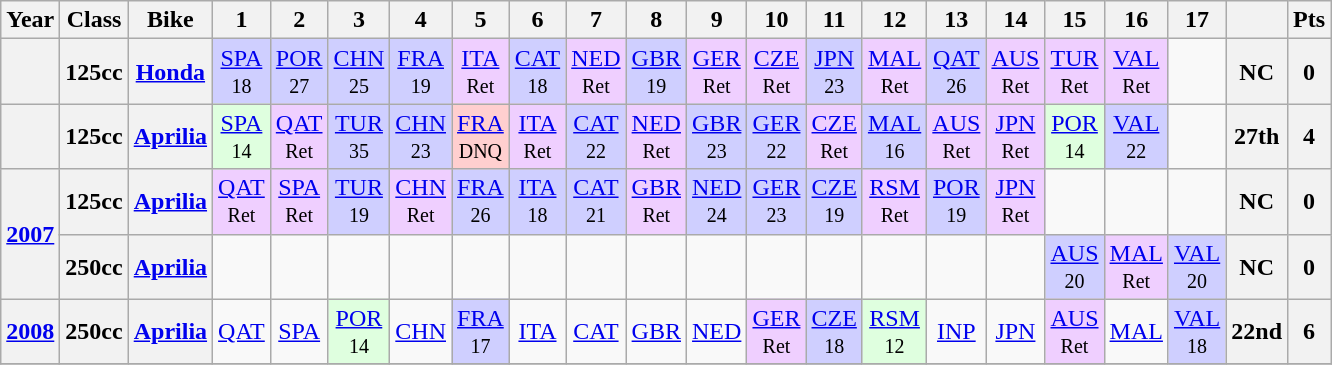<table class="wikitable" style="text-align:center">
<tr>
<th>Year</th>
<th>Class</th>
<th>Bike</th>
<th>1</th>
<th>2</th>
<th>3</th>
<th>4</th>
<th>5</th>
<th>6</th>
<th>7</th>
<th>8</th>
<th>9</th>
<th>10</th>
<th>11</th>
<th>12</th>
<th>13</th>
<th>14</th>
<th>15</th>
<th>16</th>
<th>17</th>
<th></th>
<th>Pts</th>
</tr>
<tr>
<th></th>
<th>125cc</th>
<th><a href='#'>Honda</a></th>
<td style="background:#cfcfff;"><a href='#'>SPA</a><br><small>18</small></td>
<td style="background:#cfcfff;"><a href='#'>POR</a><br><small>27</small></td>
<td style="background:#cfcfff;"><a href='#'>CHN</a><br><small>25</small></td>
<td style="background:#cfcfff;"><a href='#'>FRA</a><br><small>19</small></td>
<td style="background:#efcfff;"><a href='#'>ITA</a><br><small>Ret</small></td>
<td style="background:#cfcfff;"><a href='#'>CAT</a><br><small>18</small></td>
<td style="background:#efcfff;"><a href='#'>NED</a><br><small>Ret</small></td>
<td style="background:#cfcfff;"><a href='#'>GBR</a><br><small>19</small></td>
<td style="background:#efcfff;"><a href='#'>GER</a><br><small>Ret</small></td>
<td style="background:#efcfff;"><a href='#'>CZE</a><br><small>Ret</small></td>
<td style="background:#cfcfff;"><a href='#'>JPN</a><br><small>23</small></td>
<td style="background:#efcfff;"><a href='#'>MAL</a><br><small>Ret</small></td>
<td style="background:#cfcfff;"><a href='#'>QAT</a><br><small>26</small></td>
<td style="background:#efcfff;"><a href='#'>AUS</a><br><small>Ret</small></td>
<td style="background:#efcfff;"><a href='#'>TUR</a><br><small>Ret</small></td>
<td style="background:#efcfff;"><a href='#'>VAL</a><br><small>Ret</small></td>
<td></td>
<th>NC</th>
<th>0</th>
</tr>
<tr>
<th></th>
<th>125cc</th>
<th><a href='#'>Aprilia</a></th>
<td style="background:#dfffdf;"><a href='#'>SPA</a><br><small>14</small></td>
<td style="background:#efcfff;"><a href='#'>QAT</a><br><small>Ret</small></td>
<td style="background:#cfcfff;"><a href='#'>TUR</a><br><small>35</small></td>
<td style="background:#cfcfff;"><a href='#'>CHN</a><br><small>23</small></td>
<td style="background:#ffcfcf;"><a href='#'>FRA</a><br><small>DNQ</small></td>
<td style="background:#efcfff;"><a href='#'>ITA</a><br><small>Ret</small></td>
<td style="background:#cfcfff;"><a href='#'>CAT</a><br><small>22</small></td>
<td style="background:#efcfff;"><a href='#'>NED</a><br><small>Ret</small></td>
<td style="background:#cfcfff;"><a href='#'>GBR</a><br><small>23</small></td>
<td style="background:#cfcfff;"><a href='#'>GER</a><br><small>22</small></td>
<td style="background:#efcfff;"><a href='#'>CZE</a><br><small>Ret</small></td>
<td style="background:#cfcfff;"><a href='#'>MAL</a><br><small>16</small></td>
<td style="background:#efcfff;"><a href='#'>AUS</a><br><small>Ret</small></td>
<td style="background:#efcfff;"><a href='#'>JPN</a><br><small>Ret</small></td>
<td style="background:#dfffdf;"><a href='#'>POR</a><br><small>14</small></td>
<td style="background:#cfcfff;"><a href='#'>VAL</a><br><small>22</small></td>
<td></td>
<th>27th</th>
<th>4</th>
</tr>
<tr>
<th rowspan=2><a href='#'>2007</a></th>
<th>125cc</th>
<th><a href='#'>Aprilia</a></th>
<td style="background:#efcfff;"><a href='#'>QAT</a><br><small>Ret</small></td>
<td style="background:#efcfff;"><a href='#'>SPA</a><br><small>Ret</small></td>
<td style="background:#cfcfff;"><a href='#'>TUR</a><br><small>19</small></td>
<td style="background:#efcfff;"><a href='#'>CHN</a><br><small>Ret</small></td>
<td style="background:#cfcfff;"><a href='#'>FRA</a><br><small>26</small></td>
<td style="background:#cfcfff;"><a href='#'>ITA</a><br><small>18</small></td>
<td style="background:#cfcfff;"><a href='#'>CAT</a><br><small>21</small></td>
<td style="background:#efcfff;"><a href='#'>GBR</a><br><small>Ret</small></td>
<td style="background:#cfcfff;"><a href='#'>NED</a><br><small>24</small></td>
<td style="background:#cfcfff;"><a href='#'>GER</a><br><small>23</small></td>
<td style="background:#cfcfff;"><a href='#'>CZE</a><br><small>19</small></td>
<td style="background:#efcfff;"><a href='#'>RSM</a><br><small>Ret</small></td>
<td style="background:#cfcfff;"><a href='#'>POR</a><br><small>19</small></td>
<td style="background:#efcfff;"><a href='#'>JPN</a><br><small>Ret</small></td>
<td></td>
<td></td>
<td></td>
<th>NC</th>
<th>0</th>
</tr>
<tr>
<th>250cc</th>
<th><a href='#'>Aprilia</a></th>
<td></td>
<td></td>
<td></td>
<td></td>
<td></td>
<td></td>
<td></td>
<td></td>
<td></td>
<td></td>
<td></td>
<td></td>
<td></td>
<td></td>
<td style="background:#cfcfff;"><a href='#'>AUS</a><br><small>20</small></td>
<td style="background:#efcfff;"><a href='#'>MAL</a><br><small>Ret</small></td>
<td style="background:#cfcfff;"><a href='#'>VAL</a><br><small>20</small></td>
<th>NC</th>
<th>0</th>
</tr>
<tr>
<th><a href='#'>2008</a></th>
<th>250cc</th>
<th><a href='#'>Aprilia</a></th>
<td><a href='#'>QAT</a></td>
<td><a href='#'>SPA</a></td>
<td style="background:#dfffdf;"><a href='#'>POR</a><br><small>14</small></td>
<td><a href='#'>CHN</a></td>
<td style="background:#cfcfff;"><a href='#'>FRA</a><br><small>17</small></td>
<td><a href='#'>ITA</a></td>
<td><a href='#'>CAT</a></td>
<td><a href='#'>GBR</a></td>
<td><a href='#'>NED</a></td>
<td style="background:#efcfff;"><a href='#'>GER</a><br><small>Ret</small></td>
<td style="background:#cfcfff;"><a href='#'>CZE</a><br><small>18</small></td>
<td style="background:#dfffdf;"><a href='#'>RSM</a><br><small>12</small></td>
<td><a href='#'>INP</a></td>
<td><a href='#'>JPN</a></td>
<td style="background:#efcfff;"><a href='#'>AUS</a><br><small>Ret</small></td>
<td><a href='#'>MAL</a></td>
<td style="background:#cfcfff;"><a href='#'>VAL</a><br><small>18</small></td>
<th>22nd</th>
<th>6</th>
</tr>
<tr>
</tr>
</table>
